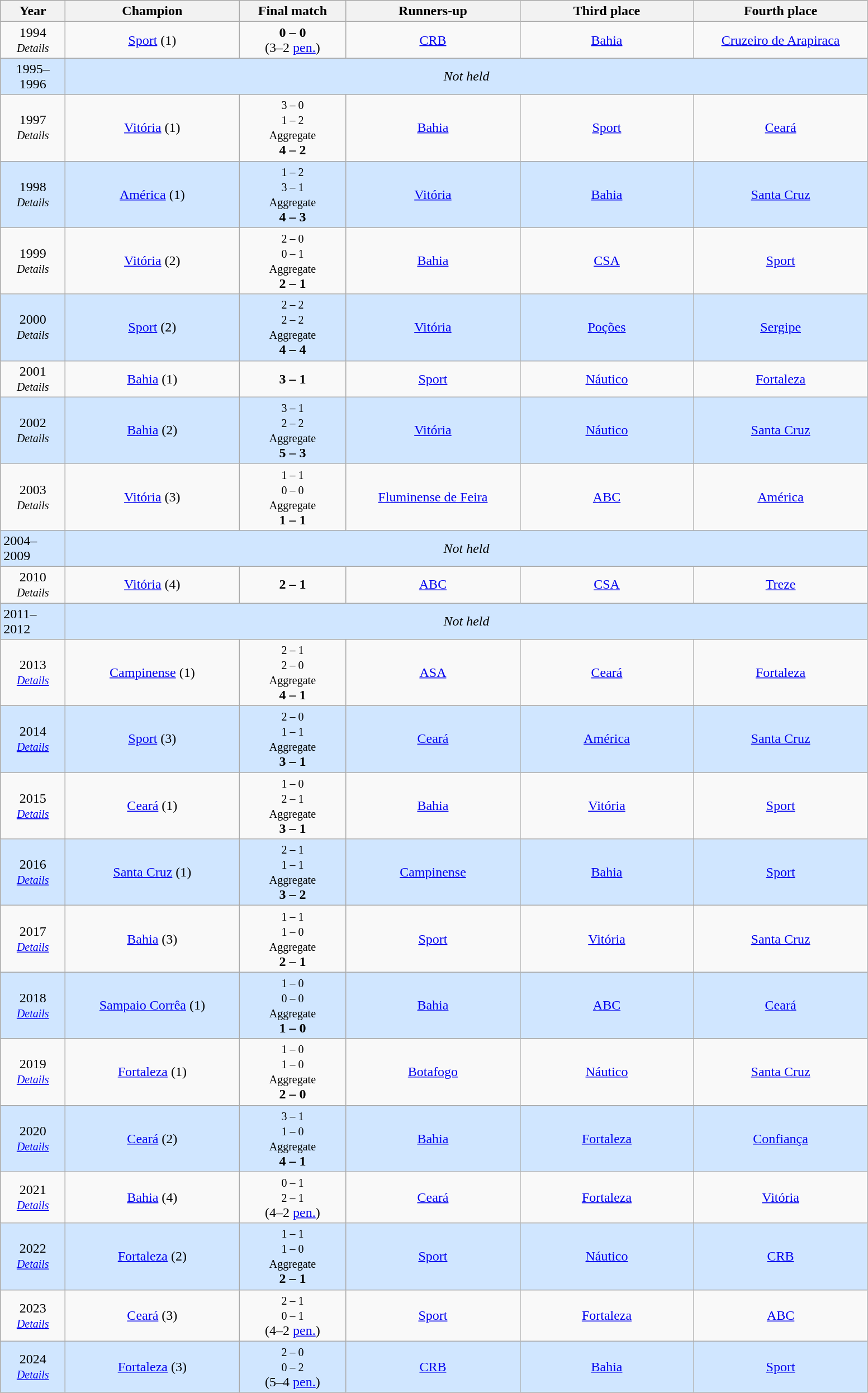<table class="wikitable">
<tr>
<th width=70>Year</th>
<th width=200>Champion</th>
<th width=120>Final match</th>
<th width=200>Runners-up</th>
<th width=200>Third place</th>
<th width=200>Fourth place</th>
</tr>
<tr>
<td align=center>1994<br><small><em>Details</em></small></td>
<td align=center><a href='#'>Sport</a> (1)<br></td>
<td align=center><strong>0 – 0</strong><br>(3–2 <a href='#'>pen.</a>)</td>
<td align=center><a href='#'>CRB</a><br></td>
<td align=center><a href='#'>Bahia</a><br></td>
<td align=center><a href='#'>Cruzeiro de Arapiraca</a><br></td>
</tr>
<tr style="background: #D0E6FF;">
<td align=center>1995–1996</td>
<td align=center colspan=5><em>Not held</em></td>
</tr>
<tr>
<td align=center>1997<br><small><em>Details</em></small></td>
<td align=center><a href='#'>Vitória</a> (1)<br></td>
<td align=center><small>3 – 0<br> 1 – 2<br>Aggregate</small><br>  <strong>4 – 2</strong></td>
<td align=center><a href='#'>Bahia</a><br></td>
<td align=center><a href='#'>Sport</a><br></td>
<td align=center><a href='#'>Ceará</a><br></td>
</tr>
<tr style="background: #D0E6FF;">
<td align=center>1998<br><small><em>Details</em></small></td>
<td align=center><a href='#'>América</a> (1)<br></td>
<td align=center><small>1 – 2<br> 3 – 1<br>Aggregate</small><br>  <strong>4 – 3</strong></td>
<td align=center><a href='#'>Vitória</a><br></td>
<td align=center><a href='#'>Bahia</a><br></td>
<td align=center><a href='#'>Santa Cruz</a><br></td>
</tr>
<tr>
<td align=center>1999<br><small><em>Details</em></small></td>
<td align=center><a href='#'>Vitória</a> (2)<br></td>
<td align=center><small>2 – 0<br> 0 – 1<br>Aggregate</small><br>  <strong>2 – 1</strong></td>
<td align=center><a href='#'>Bahia</a><br></td>
<td align=center><a href='#'>CSA</a><br></td>
<td align=center><a href='#'>Sport</a><br></td>
</tr>
<tr style="background: #D0E6FF;">
<td align=center>2000<br><small><em>Details</em></small></td>
<td align=center><a href='#'>Sport</a> (2)<br></td>
<td align=center><small>2 – 2<br> 2 – 2<br>Aggregate</small><br>  <strong>4 – 4</strong></td>
<td align=center><a href='#'>Vitória</a><br></td>
<td align=center><a href='#'>Poções</a><br></td>
<td align=center><a href='#'>Sergipe</a><br></td>
</tr>
<tr>
<td align=center>2001<br><small><em>Details</em></small></td>
<td align=center><a href='#'>Bahia</a> (1)<br></td>
<td align=center><strong>3 – 1</strong></td>
<td align=center><a href='#'>Sport</a><br></td>
<td align=center><a href='#'>Náutico</a><br></td>
<td align=center><a href='#'>Fortaleza</a><br></td>
</tr>
<tr style="background: #D0E6FF;">
<td align=center>2002<br><small><em>Details</em></small></td>
<td align=center><a href='#'>Bahia</a> (2)<br></td>
<td align=center><small>3 – 1<br> 2 – 2<br>Aggregate</small><br>  <strong>5 – 3</strong></td>
<td align=center><a href='#'>Vitória</a><br></td>
<td align=center><a href='#'>Náutico</a><br></td>
<td align=center><a href='#'>Santa Cruz</a><br></td>
</tr>
<tr>
<td align=center>2003<br><small><em>Details</em></small></td>
<td align=center><a href='#'>Vitória</a> (3)<br></td>
<td align=center><small>1 – 1<br> 0 – 0<br>Aggregate</small><br>  <strong>1 – 1</strong></td>
<td align=center><a href='#'>Fluminense de Feira</a><br></td>
<td align=center><a href='#'>ABC</a><br></td>
<td align=center><a href='#'>América</a><br></td>
</tr>
<tr style="background: #D0E6FF;">
<td>2004–2009</td>
<td align=center colspan=5><em>Not held</em></td>
</tr>
<tr>
<td align=center>2010<br><small><em>Details</em></small></td>
<td align=center><a href='#'>Vitória</a> (4)<br></td>
<td align=center><strong>2 – 1</strong></td>
<td align=center><a href='#'>ABC</a><br></td>
<td align=center><a href='#'>CSA</a><br></td>
<td align=center><a href='#'>Treze</a><br></td>
</tr>
<tr style="background: #D0E6FF;">
<td>2011–2012</td>
<td align=center colspan=5><em>Not held</em></td>
</tr>
<tr>
<td align=center>2013<br><small><em><a href='#'>Details</a></em></small></td>
<td align=center><a href='#'>Campinense</a> (1)<br></td>
<td align=center><small>2 – 1<br> 2 – 0<br>Aggregate</small><br>  <strong>4 – 1</strong></td>
<td align=center><a href='#'>ASA</a><br></td>
<td align=center><a href='#'>Ceará</a><br></td>
<td align=center><a href='#'>Fortaleza</a><br></td>
</tr>
<tr style="background: #D0E6FF;">
<td align=center>2014<br><small><em><a href='#'>Details</a></em></small></td>
<td align=center><a href='#'>Sport</a> (3)<br></td>
<td align=center><small>2 – 0<br> 1 – 1<br>Aggregate</small><br>  <strong>3 – 1</strong></td>
<td align=center><a href='#'>Ceará</a><br></td>
<td align=center><a href='#'>América</a><br></td>
<td align=center><a href='#'>Santa Cruz</a><br></td>
</tr>
<tr>
<td align=center>2015<br><small><em><a href='#'>Details</a></em></small></td>
<td align=center><a href='#'>Ceará</a> (1)<br></td>
<td align=center><small>1 – 0<br> 2 – 1<br>Aggregate</small><br>  <strong>3 – 1</strong></td>
<td align=center><a href='#'>Bahia</a><br></td>
<td align=center><a href='#'>Vitória</a><br></td>
<td align=center><a href='#'>Sport</a><br></td>
</tr>
<tr style="background: #D0E6FF;">
<td align=center>2016<br><small><em><a href='#'>Details</a></em></small></td>
<td align=center><a href='#'>Santa Cruz</a> (1)<br></td>
<td align=center><small>2 – 1<br> 1 – 1<br>Aggregate</small><br>  <strong>3 – 2</strong></td>
<td align=center><a href='#'>Campinense</a><br></td>
<td align=center><a href='#'>Bahia</a><br></td>
<td align=center><a href='#'>Sport</a><br></td>
</tr>
<tr>
<td align=center>2017<br><small><em><a href='#'>Details</a></em></small></td>
<td align=center><a href='#'>Bahia</a> (3)<br></td>
<td align=center><small>1 – 1<br> 1 – 0<br>Aggregate</small><br>  <strong>2 – 1</strong></td>
<td align=center><a href='#'>Sport</a><br></td>
<td align=center><a href='#'>Vitória</a><br></td>
<td align=center><a href='#'>Santa Cruz</a><br></td>
</tr>
<tr style="background: #D0E6FF;">
<td align=center>2018<br><small><em><a href='#'>Details</a></em></small></td>
<td align=center><a href='#'>Sampaio Corrêa</a> (1)<br></td>
<td align=center><small> 1 – 0 <br> 0 – 0 <br>Aggregate</small><br>  <strong> 1 – 0 </strong></td>
<td align=center><a href='#'>Bahia</a><br></td>
<td align=center><a href='#'>ABC</a><br></td>
<td align=center><a href='#'>Ceará</a><br></td>
</tr>
<tr>
<td align=center>2019<br><small><em><a href='#'>Details</a></em></small></td>
<td align=center><a href='#'>Fortaleza</a> (1)<br></td>
<td align=center><small>1 – 0<br> 1 – 0<br>Aggregate</small><br>  <strong>2 – 0</strong></td>
<td align=center><a href='#'>Botafogo</a><br></td>
<td align=center><a href='#'>Náutico</a><br></td>
<td align=center><a href='#'>Santa Cruz</a><br></td>
</tr>
<tr style="background: #D0E6FF;">
<td align=center>2020<br><small><em><a href='#'>Details</a></em></small></td>
<td align=center><a href='#'>Ceará</a> (2)<br></td>
<td align=center><small>3 – 1<br> 1 – 0<br>Aggregate</small><br>  <strong>4 – 1</strong></td>
<td align=center><a href='#'>Bahia</a><br></td>
<td align=center><a href='#'>Fortaleza</a><br></td>
<td align=center><a href='#'>Confiança</a><br></td>
</tr>
<tr>
<td align=center>2021<br><small><em><a href='#'>Details</a></em></small></td>
<td align=center><a href='#'>Bahia</a> (4)<br></td>
<td align=center><small>0 – 1<br> 2 – 1</small><br>(4–2 <a href='#'>pen.</a>)</td>
<td align=center><a href='#'>Ceará</a><br></td>
<td align=center><a href='#'>Fortaleza</a><br></td>
<td align=center><a href='#'>Vitória</a><br></td>
</tr>
<tr style="background: #D0E6FF;">
<td align=center>2022<br><small><em><a href='#'>Details</a></em></small></td>
<td align=center><a href='#'>Fortaleza</a> (2)<br></td>
<td align=center><small>1 – 1<br> 1 – 0<br>Aggregate</small><br>  <strong>2 – 1</strong></td>
<td align=center><a href='#'>Sport</a><br></td>
<td align=center><a href='#'>Náutico</a><br></td>
<td align=center><a href='#'>CRB</a><br></td>
</tr>
<tr>
<td align=center>2023<br><small><em><a href='#'>Details</a></em></small></td>
<td align=center><a href='#'>Ceará</a> (3)<br></td>
<td align=center><small>2 – 1<br> 0 – 1</small><br>(4–2 <a href='#'>pen.</a>)</td>
<td align=center><a href='#'>Sport</a><br></td>
<td align=center><a href='#'>Fortaleza</a><br></td>
<td align=center><a href='#'>ABC</a><br></td>
</tr>
<tr style="background: #D0E6FF;">
<td align=center>2024<br><small><em><a href='#'>Details</a></em></small></td>
<td align=center><a href='#'>Fortaleza</a> (3)<br></td>
<td align=center><small>2 – 0<br> 0 – 2</small><br>(5–4 <a href='#'>pen.</a>)</td>
<td align=center><a href='#'>CRB</a><br></td>
<td align=center><a href='#'>Bahia</a><br></td>
<td align=center><a href='#'>Sport</a><br></td>
</tr>
</table>
